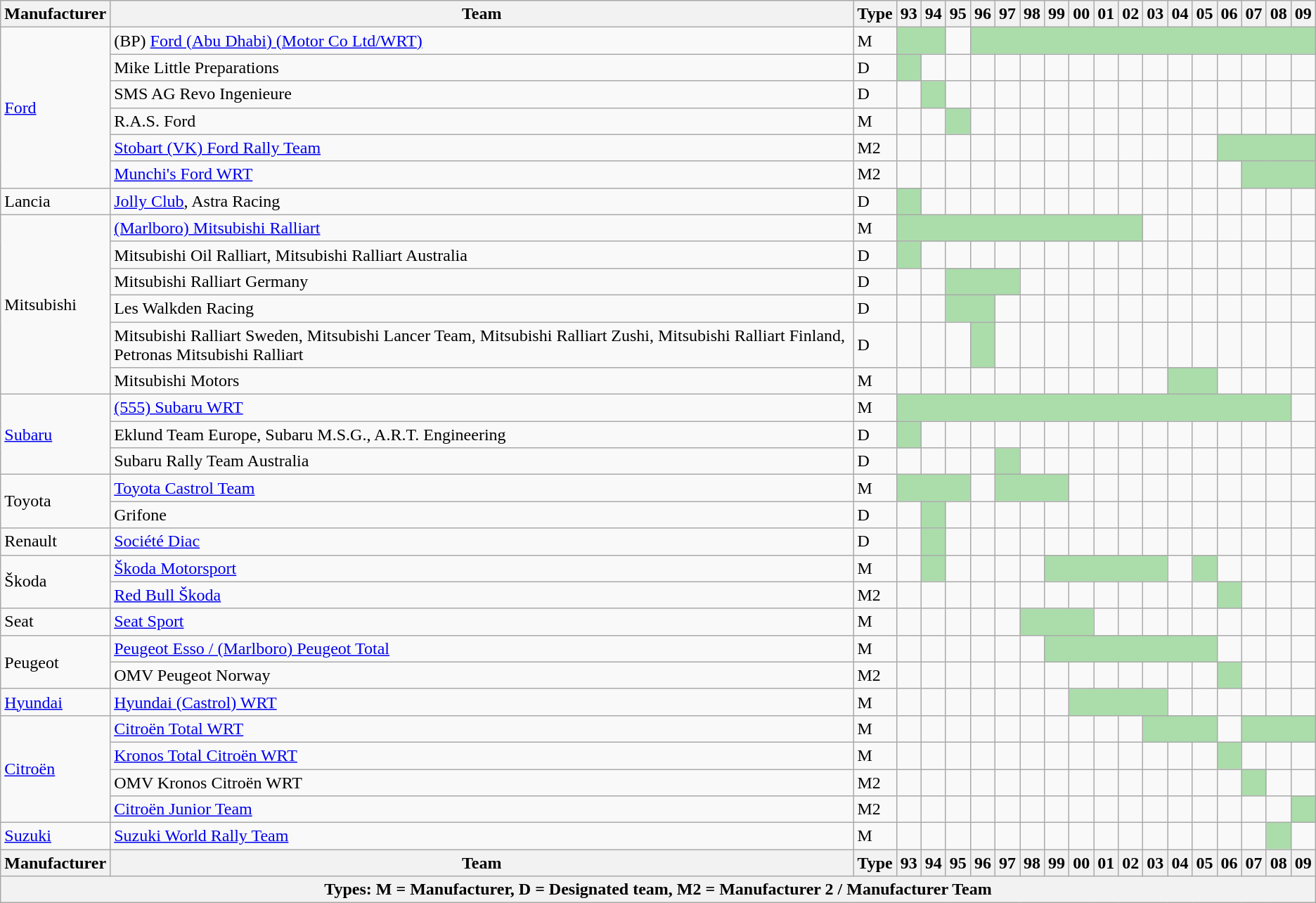<table class="wikitable">
<tr>
<th>Manufacturer</th>
<th>Team</th>
<th>Type</th>
<th>93</th>
<th>94</th>
<th>95</th>
<th>96</th>
<th>97</th>
<th>98</th>
<th>99</th>
<th>00</th>
<th>01</th>
<th>02</th>
<th>03</th>
<th>04</th>
<th>05</th>
<th>06</th>
<th>07</th>
<th>08</th>
<th>09</th>
</tr>
<tr>
<td rowspan="6"><a href='#'>Ford</a></td>
<td>(BP) <a href='#'>Ford (Abu Dhabi) (Motor Co Ltd/WRT)</a></td>
<td>M</td>
<td colspan="2" style="background:#ada"></td>
<td></td>
<td colspan="14" style="background:#ada"></td>
</tr>
<tr>
<td>Mike Little Preparations</td>
<td>D</td>
<td style="background:#ada"></td>
<td></td>
<td></td>
<td></td>
<td></td>
<td></td>
<td></td>
<td></td>
<td></td>
<td></td>
<td></td>
<td></td>
<td></td>
<td></td>
<td></td>
<td></td>
<td></td>
</tr>
<tr>
<td>SMS AG Revo Ingenieure</td>
<td>D</td>
<td></td>
<td style="background:#ada"></td>
<td></td>
<td></td>
<td></td>
<td></td>
<td></td>
<td></td>
<td></td>
<td></td>
<td></td>
<td></td>
<td></td>
<td></td>
<td></td>
<td></td>
<td></td>
</tr>
<tr>
<td>R.A.S. Ford</td>
<td>M</td>
<td></td>
<td></td>
<td style="background:#ada"></td>
<td></td>
<td></td>
<td></td>
<td></td>
<td></td>
<td></td>
<td></td>
<td></td>
<td></td>
<td></td>
<td></td>
<td></td>
<td></td>
<td></td>
</tr>
<tr>
<td><a href='#'>Stobart (VK) Ford Rally Team</a></td>
<td>M2</td>
<td></td>
<td></td>
<td></td>
<td></td>
<td></td>
<td></td>
<td></td>
<td></td>
<td></td>
<td></td>
<td></td>
<td></td>
<td></td>
<td colspan="4" style="background:#ada"></td>
</tr>
<tr>
<td><a href='#'>Munchi's Ford WRT</a></td>
<td>M2</td>
<td></td>
<td></td>
<td></td>
<td></td>
<td></td>
<td></td>
<td></td>
<td></td>
<td></td>
<td></td>
<td></td>
<td></td>
<td></td>
<td></td>
<td colspan="3" style="background:#ada"></td>
</tr>
<tr>
<td>Lancia</td>
<td><a href='#'>Jolly Club</a>, Astra Racing</td>
<td>D</td>
<td style="background:#ada"></td>
<td></td>
<td></td>
<td></td>
<td></td>
<td></td>
<td></td>
<td></td>
<td></td>
<td></td>
<td></td>
<td></td>
<td></td>
<td></td>
<td></td>
<td></td>
<td></td>
</tr>
<tr>
<td rowspan="6">Mitsubishi</td>
<td><a href='#'>(Marlboro) Mitsubishi Ralliart</a></td>
<td>M</td>
<td colspan="10" style="background:#ada"></td>
<td></td>
<td></td>
<td></td>
<td></td>
<td></td>
<td></td>
<td></td>
</tr>
<tr>
<td>Mitsubishi Oil Ralliart, Mitsubishi Ralliart Australia</td>
<td>D</td>
<td style="background:#ada"></td>
<td></td>
<td></td>
<td></td>
<td></td>
<td></td>
<td></td>
<td></td>
<td></td>
<td></td>
<td></td>
<td></td>
<td></td>
<td></td>
<td></td>
<td></td>
<td></td>
</tr>
<tr>
<td>Mitsubishi Ralliart Germany</td>
<td>D</td>
<td></td>
<td></td>
<td colspan="3" style="background:#ada"></td>
<td></td>
<td></td>
<td></td>
<td></td>
<td></td>
<td></td>
<td></td>
<td></td>
<td></td>
<td></td>
<td></td>
<td></td>
</tr>
<tr>
<td>Les Walkden Racing</td>
<td>D</td>
<td></td>
<td></td>
<td colspan="2" style="background:#ada"></td>
<td></td>
<td></td>
<td></td>
<td></td>
<td></td>
<td></td>
<td></td>
<td></td>
<td></td>
<td></td>
<td></td>
<td></td>
<td></td>
</tr>
<tr>
<td>Mitsubishi Ralliart Sweden, Mitsubishi Lancer Team, Mitsubishi Ralliart Zushi, Mitsubishi Ralliart Finland, Petronas Mitsubishi Ralliart</td>
<td>D</td>
<td></td>
<td></td>
<td></td>
<td style="background:#ada"></td>
<td></td>
<td></td>
<td></td>
<td></td>
<td></td>
<td></td>
<td></td>
<td></td>
<td></td>
<td></td>
<td></td>
<td></td>
<td></td>
</tr>
<tr>
<td>Mitsubishi Motors</td>
<td>M</td>
<td></td>
<td></td>
<td></td>
<td></td>
<td></td>
<td></td>
<td></td>
<td></td>
<td></td>
<td></td>
<td></td>
<td colspan="2" style="background:#ada"></td>
<td></td>
<td></td>
<td></td>
<td></td>
</tr>
<tr>
<td rowspan="3"><a href='#'>Subaru</a></td>
<td><a href='#'>(555) Subaru WRT</a></td>
<td>M</td>
<td colspan="16" style="background:#ada"></td>
<td></td>
</tr>
<tr>
<td>Eklund Team Europe, Subaru M.S.G., A.R.T. Engineering</td>
<td>D</td>
<td style="background:#ada"></td>
<td></td>
<td></td>
<td></td>
<td></td>
<td></td>
<td></td>
<td></td>
<td></td>
<td></td>
<td></td>
<td></td>
<td></td>
<td></td>
<td></td>
<td></td>
<td></td>
</tr>
<tr>
<td>Subaru Rally Team Australia</td>
<td>D</td>
<td></td>
<td></td>
<td></td>
<td></td>
<td style="background:#ada"></td>
<td></td>
<td></td>
<td></td>
<td></td>
<td></td>
<td></td>
<td></td>
<td></td>
<td></td>
<td></td>
<td></td>
<td></td>
</tr>
<tr>
<td rowspan="2">Toyota</td>
<td><a href='#'>Toyota Castrol Team</a></td>
<td>M</td>
<td colspan="3" style="background:#ada"></td>
<td></td>
<td colspan="3" style="background:#ada"></td>
<td></td>
<td></td>
<td></td>
<td></td>
<td></td>
<td></td>
<td></td>
<td></td>
<td></td>
<td></td>
</tr>
<tr>
<td>Grifone</td>
<td>D</td>
<td></td>
<td style="background:#ada"></td>
<td></td>
<td></td>
<td></td>
<td></td>
<td></td>
<td></td>
<td></td>
<td></td>
<td></td>
<td></td>
<td></td>
<td></td>
<td></td>
<td></td>
<td></td>
</tr>
<tr>
<td>Renault</td>
<td><a href='#'>Société Diac</a></td>
<td>D</td>
<td></td>
<td style="background:#ada"></td>
<td></td>
<td></td>
<td></td>
<td></td>
<td></td>
<td></td>
<td></td>
<td></td>
<td></td>
<td></td>
<td></td>
<td></td>
<td></td>
<td></td>
<td></td>
</tr>
<tr>
<td rowspan="2">Škoda</td>
<td><a href='#'>Škoda Motorsport</a></td>
<td>M</td>
<td></td>
<td style="background:#ada"></td>
<td></td>
<td></td>
<td></td>
<td></td>
<td colspan="5" style="background:#ada"></td>
<td></td>
<td style="background:#ada"></td>
<td></td>
<td></td>
<td></td>
<td></td>
</tr>
<tr>
<td><a href='#'>Red Bull Škoda</a></td>
<td>M2</td>
<td></td>
<td></td>
<td></td>
<td></td>
<td></td>
<td></td>
<td></td>
<td></td>
<td></td>
<td></td>
<td></td>
<td></td>
<td></td>
<td style="background:#ada"></td>
<td></td>
<td></td>
<td></td>
</tr>
<tr>
<td>Seat</td>
<td><a href='#'>Seat Sport</a></td>
<td>M</td>
<td></td>
<td></td>
<td></td>
<td></td>
<td></td>
<td colspan="3" style="background:#ada"></td>
<td></td>
<td></td>
<td></td>
<td></td>
<td></td>
<td></td>
<td></td>
<td></td>
<td></td>
</tr>
<tr>
<td rowspan="2">Peugeot</td>
<td><a href='#'>Peugeot Esso / (Marlboro) Peugeot Total</a></td>
<td>M</td>
<td></td>
<td></td>
<td></td>
<td></td>
<td></td>
<td></td>
<td colspan="7" style="background:#ada"></td>
<td></td>
<td></td>
<td></td>
<td></td>
</tr>
<tr>
<td>OMV Peugeot Norway</td>
<td>M2</td>
<td></td>
<td></td>
<td></td>
<td></td>
<td></td>
<td></td>
<td></td>
<td></td>
<td></td>
<td></td>
<td></td>
<td></td>
<td></td>
<td style="background:#ada"></td>
<td></td>
<td></td>
<td></td>
</tr>
<tr>
<td><a href='#'>Hyundai</a></td>
<td><a href='#'>Hyundai (Castrol) WRT</a></td>
<td>M</td>
<td></td>
<td></td>
<td></td>
<td></td>
<td></td>
<td></td>
<td></td>
<td colspan="4" style="background:#ada"></td>
<td></td>
<td></td>
<td></td>
<td></td>
<td></td>
<td></td>
</tr>
<tr>
<td rowspan="4"><a href='#'>Citroën</a></td>
<td><a href='#'>Citroën Total WRT</a></td>
<td>M</td>
<td></td>
<td></td>
<td></td>
<td></td>
<td></td>
<td></td>
<td></td>
<td></td>
<td></td>
<td></td>
<td colspan="3" style="background:#ada"></td>
<td></td>
<td colspan="3" style="background:#ada"></td>
</tr>
<tr>
<td><a href='#'>Kronos Total Citroën WRT</a></td>
<td>M</td>
<td></td>
<td></td>
<td></td>
<td></td>
<td></td>
<td></td>
<td></td>
<td></td>
<td></td>
<td></td>
<td></td>
<td></td>
<td></td>
<td style="background:#ada"></td>
<td></td>
<td></td>
<td></td>
</tr>
<tr>
<td>OMV Kronos Citroën WRT</td>
<td>M2</td>
<td></td>
<td></td>
<td></td>
<td></td>
<td></td>
<td></td>
<td></td>
<td></td>
<td></td>
<td></td>
<td></td>
<td></td>
<td></td>
<td></td>
<td style="background:#ada"></td>
<td></td>
<td></td>
</tr>
<tr>
<td><a href='#'>Citroën Junior Team</a></td>
<td>M2</td>
<td></td>
<td></td>
<td></td>
<td></td>
<td></td>
<td></td>
<td></td>
<td></td>
<td></td>
<td></td>
<td></td>
<td></td>
<td></td>
<td></td>
<td></td>
<td></td>
<td style="background:#ada"></td>
</tr>
<tr>
<td><a href='#'>Suzuki</a></td>
<td><a href='#'>Suzuki World Rally Team</a></td>
<td>M</td>
<td></td>
<td></td>
<td></td>
<td></td>
<td></td>
<td></td>
<td></td>
<td></td>
<td></td>
<td></td>
<td></td>
<td></td>
<td></td>
<td></td>
<td></td>
<td style="background:#ada"></td>
<td></td>
</tr>
<tr>
<th>Manufacturer</th>
<th>Team</th>
<th>Type</th>
<th>93</th>
<th>94</th>
<th>95</th>
<th>96</th>
<th>97</th>
<th>98</th>
<th>99</th>
<th>00</th>
<th>01</th>
<th>02</th>
<th>03</th>
<th>04</th>
<th>05</th>
<th>06</th>
<th>07</th>
<th>08</th>
<th>09</th>
</tr>
<tr>
<th colspan="20">Types: M = Manufacturer, D = Designated team, M2 = Manufacturer 2 / Manufacturer Team</th>
</tr>
</table>
